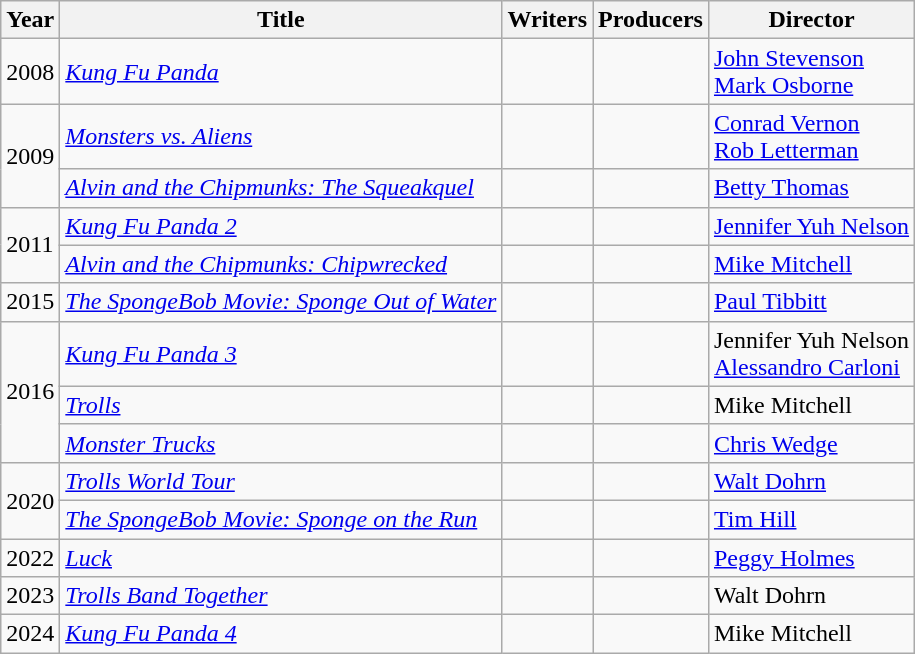<table class="wikitable plainrowheaders">
<tr>
<th>Year</th>
<th>Title</th>
<th>Writers</th>
<th>Producers</th>
<th>Director</th>
</tr>
<tr>
<td>2008</td>
<td><em><a href='#'>Kung Fu Panda</a></em></td>
<td></td>
<td></td>
<td><a href='#'>John Stevenson</a><br><a href='#'>Mark Osborne</a></td>
</tr>
<tr>
<td rowspan="2">2009</td>
<td><em><a href='#'>Monsters vs. Aliens</a></em></td>
<td></td>
<td></td>
<td><a href='#'>Conrad Vernon</a><br><a href='#'>Rob Letterman</a></td>
</tr>
<tr>
<td><em><a href='#'>Alvin and the Chipmunks: The Squeakquel</a></em></td>
<td></td>
<td></td>
<td><a href='#'>Betty Thomas</a></td>
</tr>
<tr>
<td rowspan="2">2011</td>
<td><em><a href='#'>Kung Fu Panda 2</a></em></td>
<td></td>
<td></td>
<td><a href='#'>Jennifer Yuh Nelson</a></td>
</tr>
<tr>
<td><em><a href='#'>Alvin and the Chipmunks: Chipwrecked</a></em></td>
<td></td>
<td></td>
<td><a href='#'>Mike Mitchell</a></td>
</tr>
<tr>
<td>2015</td>
<td><em><a href='#'>The SpongeBob Movie: Sponge Out of Water</a></em></td>
<td></td>
<td></td>
<td><a href='#'>Paul Tibbitt</a></td>
</tr>
<tr>
<td rowspan="3">2016</td>
<td><em><a href='#'>Kung Fu Panda 3</a></em></td>
<td></td>
<td></td>
<td>Jennifer Yuh Nelson<br><a href='#'>Alessandro Carloni</a></td>
</tr>
<tr>
<td><em><a href='#'>Trolls</a></em></td>
<td></td>
<td></td>
<td>Mike Mitchell</td>
</tr>
<tr>
<td><em><a href='#'>Monster Trucks</a></em></td>
<td></td>
<td></td>
<td><a href='#'>Chris Wedge</a></td>
</tr>
<tr>
<td rowspan="2">2020</td>
<td><em><a href='#'>Trolls World Tour</a></em></td>
<td></td>
<td></td>
<td><a href='#'>Walt Dohrn</a></td>
</tr>
<tr>
<td><em><a href='#'>The SpongeBob Movie: Sponge on the Run</a></em></td>
<td></td>
<td></td>
<td><a href='#'>Tim Hill</a></td>
</tr>
<tr>
<td>2022</td>
<td><em><a href='#'>Luck</a></em></td>
<td></td>
<td></td>
<td><a href='#'>Peggy Holmes</a></td>
</tr>
<tr>
<td>2023</td>
<td><em><a href='#'>Trolls Band Together</a></em></td>
<td></td>
<td></td>
<td>Walt Dohrn</td>
</tr>
<tr>
<td>2024</td>
<td><em><a href='#'>Kung Fu Panda 4</a></em></td>
<td></td>
<td></td>
<td>Mike Mitchell</td>
</tr>
</table>
